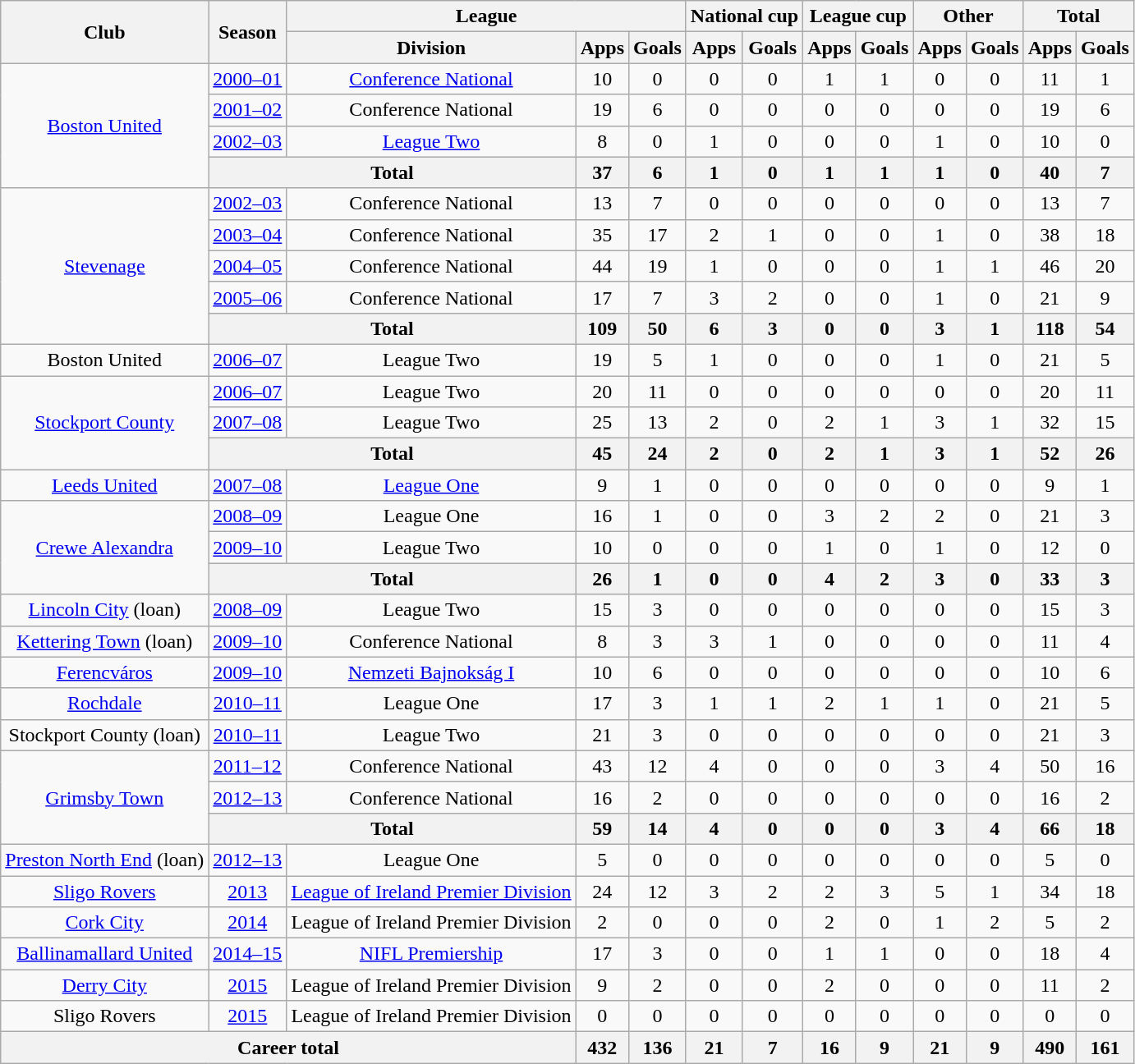<table class="wikitable" style="text-align:center">
<tr>
<th rowspan="2">Club</th>
<th rowspan="2">Season</th>
<th colspan="3">League</th>
<th colspan="2">National cup</th>
<th colspan="2">League cup</th>
<th colspan="2">Other</th>
<th colspan="2">Total</th>
</tr>
<tr>
<th>Division</th>
<th>Apps</th>
<th>Goals</th>
<th>Apps</th>
<th>Goals</th>
<th>Apps</th>
<th>Goals</th>
<th>Apps</th>
<th>Goals</th>
<th>Apps</th>
<th>Goals</th>
</tr>
<tr>
<td rowspan="4"><a href='#'>Boston United</a></td>
<td><a href='#'>2000–01</a></td>
<td><a href='#'>Conference National</a></td>
<td>10</td>
<td>0</td>
<td>0</td>
<td>0</td>
<td>1</td>
<td>1</td>
<td>0</td>
<td>0</td>
<td>11</td>
<td>1</td>
</tr>
<tr>
<td><a href='#'>2001–02</a></td>
<td>Conference National</td>
<td>19</td>
<td>6</td>
<td>0</td>
<td>0</td>
<td>0</td>
<td>0</td>
<td>0</td>
<td>0</td>
<td>19</td>
<td>6</td>
</tr>
<tr>
<td><a href='#'>2002–03</a></td>
<td><a href='#'>League Two</a></td>
<td>8</td>
<td>0</td>
<td>1</td>
<td>0</td>
<td>0</td>
<td>0</td>
<td>1</td>
<td>0</td>
<td>10</td>
<td>0</td>
</tr>
<tr>
<th colspan="2">Total</th>
<th>37</th>
<th>6</th>
<th>1</th>
<th>0</th>
<th>1</th>
<th>1</th>
<th>1</th>
<th>0</th>
<th>40</th>
<th>7</th>
</tr>
<tr>
<td rowspan="5"><a href='#'>Stevenage</a></td>
<td><a href='#'>2002–03</a></td>
<td>Conference National</td>
<td>13</td>
<td>7</td>
<td>0</td>
<td>0</td>
<td>0</td>
<td>0</td>
<td>0</td>
<td>0</td>
<td>13</td>
<td>7</td>
</tr>
<tr>
<td><a href='#'>2003–04</a></td>
<td>Conference National</td>
<td>35</td>
<td>17</td>
<td>2</td>
<td>1</td>
<td>0</td>
<td>0</td>
<td>1</td>
<td>0</td>
<td>38</td>
<td>18</td>
</tr>
<tr>
<td><a href='#'>2004–05</a></td>
<td>Conference National</td>
<td>44</td>
<td>19</td>
<td>1</td>
<td>0</td>
<td>0</td>
<td>0</td>
<td>1</td>
<td>1</td>
<td>46</td>
<td>20</td>
</tr>
<tr>
<td><a href='#'>2005–06</a></td>
<td>Conference National</td>
<td>17</td>
<td>7</td>
<td>3</td>
<td>2</td>
<td>0</td>
<td>0</td>
<td>1</td>
<td>0</td>
<td>21</td>
<td>9</td>
</tr>
<tr>
<th colspan="2">Total</th>
<th>109</th>
<th>50</th>
<th>6</th>
<th>3</th>
<th>0</th>
<th>0</th>
<th>3</th>
<th>1</th>
<th>118</th>
<th>54</th>
</tr>
<tr>
<td>Boston United</td>
<td><a href='#'>2006–07</a></td>
<td>League Two</td>
<td>19</td>
<td>5</td>
<td>1</td>
<td>0</td>
<td>0</td>
<td>0</td>
<td>1</td>
<td>0</td>
<td>21</td>
<td>5</td>
</tr>
<tr>
<td rowspan="3"><a href='#'>Stockport County</a></td>
<td><a href='#'>2006–07</a></td>
<td>League Two</td>
<td>20</td>
<td>11</td>
<td>0</td>
<td>0</td>
<td>0</td>
<td>0</td>
<td>0</td>
<td>0</td>
<td>20</td>
<td>11</td>
</tr>
<tr>
<td><a href='#'>2007–08</a></td>
<td>League Two</td>
<td>25</td>
<td>13</td>
<td>2</td>
<td>0</td>
<td>2</td>
<td>1</td>
<td>3</td>
<td>1</td>
<td>32</td>
<td>15</td>
</tr>
<tr>
<th colspan="2">Total</th>
<th>45</th>
<th>24</th>
<th>2</th>
<th>0</th>
<th>2</th>
<th>1</th>
<th>3</th>
<th>1</th>
<th>52</th>
<th>26</th>
</tr>
<tr>
<td><a href='#'>Leeds United</a></td>
<td><a href='#'>2007–08</a></td>
<td><a href='#'>League One</a></td>
<td>9</td>
<td>1</td>
<td>0</td>
<td>0</td>
<td>0</td>
<td>0</td>
<td>0</td>
<td>0</td>
<td>9</td>
<td>1</td>
</tr>
<tr>
<td rowspan="3"><a href='#'>Crewe Alexandra</a></td>
<td><a href='#'>2008–09</a></td>
<td>League One</td>
<td>16</td>
<td>1</td>
<td>0</td>
<td>0</td>
<td>3</td>
<td>2</td>
<td>2</td>
<td>0</td>
<td>21</td>
<td>3</td>
</tr>
<tr>
<td><a href='#'>2009–10</a></td>
<td>League Two</td>
<td>10</td>
<td>0</td>
<td>0</td>
<td>0</td>
<td>1</td>
<td>0</td>
<td>1</td>
<td>0</td>
<td>12</td>
<td>0</td>
</tr>
<tr>
<th colspan="2">Total</th>
<th>26</th>
<th>1</th>
<th>0</th>
<th>0</th>
<th>4</th>
<th>2</th>
<th>3</th>
<th>0</th>
<th>33</th>
<th>3</th>
</tr>
<tr>
<td><a href='#'>Lincoln City</a> (loan)</td>
<td><a href='#'>2008–09</a></td>
<td>League Two</td>
<td>15</td>
<td>3</td>
<td>0</td>
<td>0</td>
<td>0</td>
<td>0</td>
<td>0</td>
<td>0</td>
<td>15</td>
<td>3</td>
</tr>
<tr>
<td><a href='#'>Kettering Town</a> (loan)</td>
<td><a href='#'>2009–10</a></td>
<td>Conference National</td>
<td>8</td>
<td>3</td>
<td>3</td>
<td>1</td>
<td>0</td>
<td>0</td>
<td>0</td>
<td>0</td>
<td>11</td>
<td>4</td>
</tr>
<tr>
<td><a href='#'>Ferencváros</a></td>
<td><a href='#'>2009–10</a></td>
<td><a href='#'>Nemzeti Bajnokság I</a></td>
<td>10</td>
<td>6</td>
<td>0</td>
<td>0</td>
<td>0</td>
<td>0</td>
<td>0</td>
<td>0</td>
<td>10</td>
<td>6</td>
</tr>
<tr>
<td><a href='#'>Rochdale</a></td>
<td><a href='#'>2010–11</a></td>
<td>League One</td>
<td>17</td>
<td>3</td>
<td>1</td>
<td>1</td>
<td>2</td>
<td>1</td>
<td>1</td>
<td>0</td>
<td>21</td>
<td>5</td>
</tr>
<tr>
<td>Stockport County (loan)</td>
<td><a href='#'>2010–11</a></td>
<td>League Two</td>
<td>21</td>
<td>3</td>
<td>0</td>
<td>0</td>
<td>0</td>
<td>0</td>
<td>0</td>
<td>0</td>
<td>21</td>
<td>3</td>
</tr>
<tr>
<td rowspan="3"><a href='#'>Grimsby Town</a></td>
<td><a href='#'>2011–12</a></td>
<td>Conference National</td>
<td>43</td>
<td>12</td>
<td>4</td>
<td>0</td>
<td>0</td>
<td>0</td>
<td>3</td>
<td>4</td>
<td>50</td>
<td>16</td>
</tr>
<tr>
<td><a href='#'>2012–13</a></td>
<td>Conference National</td>
<td>16</td>
<td>2</td>
<td>0</td>
<td>0</td>
<td>0</td>
<td>0</td>
<td>0</td>
<td>0</td>
<td>16</td>
<td>2</td>
</tr>
<tr>
<th colspan="2">Total</th>
<th>59</th>
<th>14</th>
<th>4</th>
<th>0</th>
<th>0</th>
<th>0</th>
<th>3</th>
<th>4</th>
<th>66</th>
<th>18</th>
</tr>
<tr>
<td><a href='#'>Preston North End</a> (loan)</td>
<td><a href='#'>2012–13</a></td>
<td>League One</td>
<td>5</td>
<td>0</td>
<td>0</td>
<td>0</td>
<td>0</td>
<td>0</td>
<td>0</td>
<td>0</td>
<td>5</td>
<td>0</td>
</tr>
<tr>
<td><a href='#'>Sligo Rovers</a></td>
<td><a href='#'>2013</a></td>
<td><a href='#'>League of Ireland Premier Division</a></td>
<td>24</td>
<td>12</td>
<td>3</td>
<td>2</td>
<td>2</td>
<td>3</td>
<td>5</td>
<td>1</td>
<td>34</td>
<td>18</td>
</tr>
<tr>
<td><a href='#'>Cork City</a></td>
<td><a href='#'>2014</a></td>
<td>League of Ireland Premier Division</td>
<td>2</td>
<td>0</td>
<td>0</td>
<td>0</td>
<td>2</td>
<td>0</td>
<td>1</td>
<td>2</td>
<td>5</td>
<td>2</td>
</tr>
<tr>
<td><a href='#'>Ballinamallard United</a></td>
<td><a href='#'>2014–15</a></td>
<td><a href='#'>NIFL Premiership</a></td>
<td>17</td>
<td>3</td>
<td>0</td>
<td>0</td>
<td>1</td>
<td>1</td>
<td>0</td>
<td>0</td>
<td>18</td>
<td>4</td>
</tr>
<tr>
<td><a href='#'>Derry City</a></td>
<td><a href='#'>2015</a></td>
<td>League of Ireland Premier Division</td>
<td>9</td>
<td>2</td>
<td>0</td>
<td>0</td>
<td>2</td>
<td>0</td>
<td>0</td>
<td>0</td>
<td>11</td>
<td>2</td>
</tr>
<tr>
<td>Sligo Rovers</td>
<td><a href='#'>2015</a></td>
<td>League of Ireland Premier Division</td>
<td>0</td>
<td>0</td>
<td>0</td>
<td>0</td>
<td>0</td>
<td>0</td>
<td>0</td>
<td>0</td>
<td>0</td>
<td>0</td>
</tr>
<tr>
<th colspan="3">Career total</th>
<th>432</th>
<th>136</th>
<th>21</th>
<th>7</th>
<th>16</th>
<th>9</th>
<th>21</th>
<th>9</th>
<th>490</th>
<th>161</th>
</tr>
</table>
